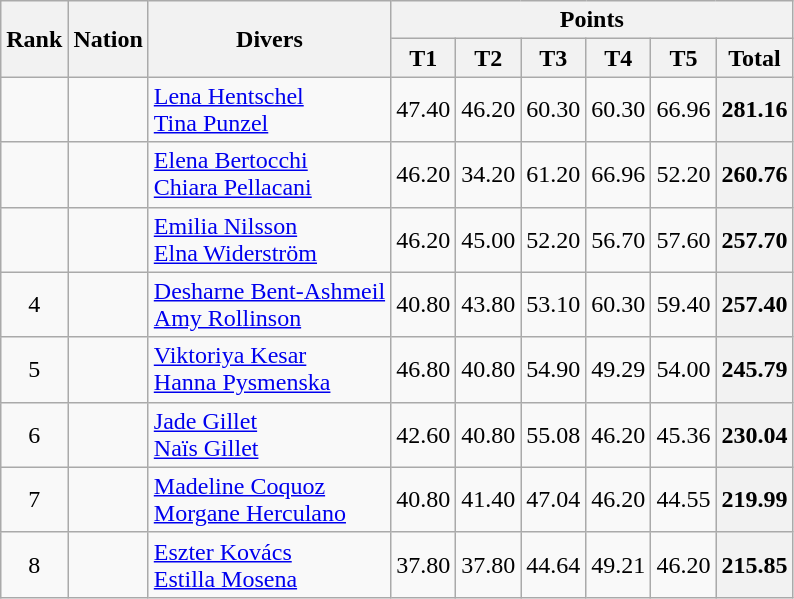<table class="wikitable" style="text-align:center">
<tr>
<th rowspan=2>Rank</th>
<th rowspan=2>Nation</th>
<th rowspan=2>Divers</th>
<th colspan=6>Points</th>
</tr>
<tr>
<th>T1</th>
<th>T2</th>
<th>T3</th>
<th>T4</th>
<th>T5</th>
<th>Total</th>
</tr>
<tr>
<td></td>
<td align=left></td>
<td align=left><a href='#'>Lena Hentschel</a><br><a href='#'>Tina Punzel</a></td>
<td>47.40</td>
<td>46.20</td>
<td>60.30</td>
<td>60.30</td>
<td>66.96</td>
<th>281.16</th>
</tr>
<tr>
<td></td>
<td align=left></td>
<td align=left><a href='#'>Elena Bertocchi</a><br><a href='#'>Chiara Pellacani</a></td>
<td>46.20</td>
<td>34.20</td>
<td>61.20</td>
<td>66.96</td>
<td>52.20</td>
<th>260.76</th>
</tr>
<tr>
<td></td>
<td align=left></td>
<td align=left><a href='#'>Emilia Nilsson</a><br><a href='#'>Elna Widerström</a></td>
<td>46.20</td>
<td>45.00</td>
<td>52.20</td>
<td>56.70</td>
<td>57.60</td>
<th>257.70</th>
</tr>
<tr>
<td>4</td>
<td align=left></td>
<td align=left><a href='#'>Desharne Bent-Ashmeil</a><br><a href='#'>Amy Rollinson</a></td>
<td>40.80</td>
<td>43.80</td>
<td>53.10</td>
<td>60.30</td>
<td>59.40</td>
<th>257.40</th>
</tr>
<tr>
<td>5</td>
<td align=left></td>
<td align=left><a href='#'>Viktoriya Kesar</a><br><a href='#'>Hanna Pysmenska</a></td>
<td>46.80</td>
<td>40.80</td>
<td>54.90</td>
<td>49.29</td>
<td>54.00</td>
<th>245.79</th>
</tr>
<tr>
<td>6</td>
<td align=left></td>
<td align=left><a href='#'>Jade Gillet</a><br><a href='#'>Naïs Gillet</a></td>
<td>42.60</td>
<td>40.80</td>
<td>55.08</td>
<td>46.20</td>
<td>45.36</td>
<th>230.04</th>
</tr>
<tr>
<td>7</td>
<td align=left></td>
<td align=left><a href='#'>Madeline Coquoz</a><br><a href='#'>Morgane Herculano</a></td>
<td>40.80</td>
<td>41.40</td>
<td>47.04</td>
<td>46.20</td>
<td>44.55</td>
<th>219.99</th>
</tr>
<tr>
<td>8</td>
<td align=left></td>
<td align=left><a href='#'>Eszter Kovács</a><br><a href='#'>Estilla Mosena</a></td>
<td>37.80</td>
<td>37.80</td>
<td>44.64</td>
<td>49.21</td>
<td>46.20</td>
<th>215.85</th>
</tr>
</table>
